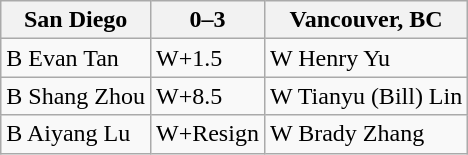<table class="wikitable">
<tr>
<th>San Diego</th>
<th>0–3</th>
<th>Vancouver, BC</th>
</tr>
<tr>
<td>B Evan Tan</td>
<td>W+1.5</td>
<td>W Henry Yu</td>
</tr>
<tr>
<td>B Shang Zhou</td>
<td>W+8.5</td>
<td>W Tianyu (Bill) Lin</td>
</tr>
<tr>
<td>B Aiyang Lu</td>
<td>W+Resign</td>
<td>W Brady Zhang</td>
</tr>
</table>
